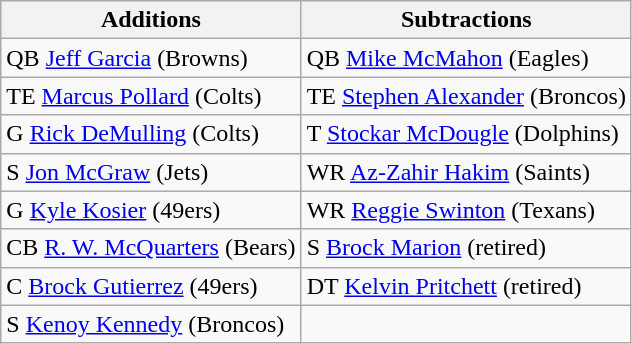<table class="wikitable">
<tr>
<th>Additions</th>
<th>Subtractions</th>
</tr>
<tr>
<td>QB <a href='#'>Jeff Garcia</a> (Browns)</td>
<td>QB <a href='#'>Mike McMahon</a> (Eagles)</td>
</tr>
<tr>
<td>TE <a href='#'>Marcus Pollard</a> (Colts)</td>
<td>TE <a href='#'>Stephen Alexander</a> (Broncos)</td>
</tr>
<tr>
<td>G <a href='#'>Rick DeMulling</a> (Colts)</td>
<td>T <a href='#'>Stockar McDougle</a> (Dolphins)</td>
</tr>
<tr>
<td>S <a href='#'>Jon McGraw</a> (Jets)</td>
<td>WR <a href='#'>Az-Zahir Hakim</a> (Saints)</td>
</tr>
<tr>
<td>G <a href='#'>Kyle Kosier</a> (49ers)</td>
<td>WR <a href='#'>Reggie Swinton</a> (Texans)</td>
</tr>
<tr>
<td>CB <a href='#'>R. W. McQuarters</a> (Bears)</td>
<td>S <a href='#'>Brock Marion</a> (retired)</td>
</tr>
<tr>
<td>C <a href='#'>Brock Gutierrez</a> (49ers)</td>
<td>DT <a href='#'>Kelvin Pritchett</a> (retired)</td>
</tr>
<tr>
<td>S <a href='#'>Kenoy Kennedy</a> (Broncos)</td>
<td></td>
</tr>
</table>
